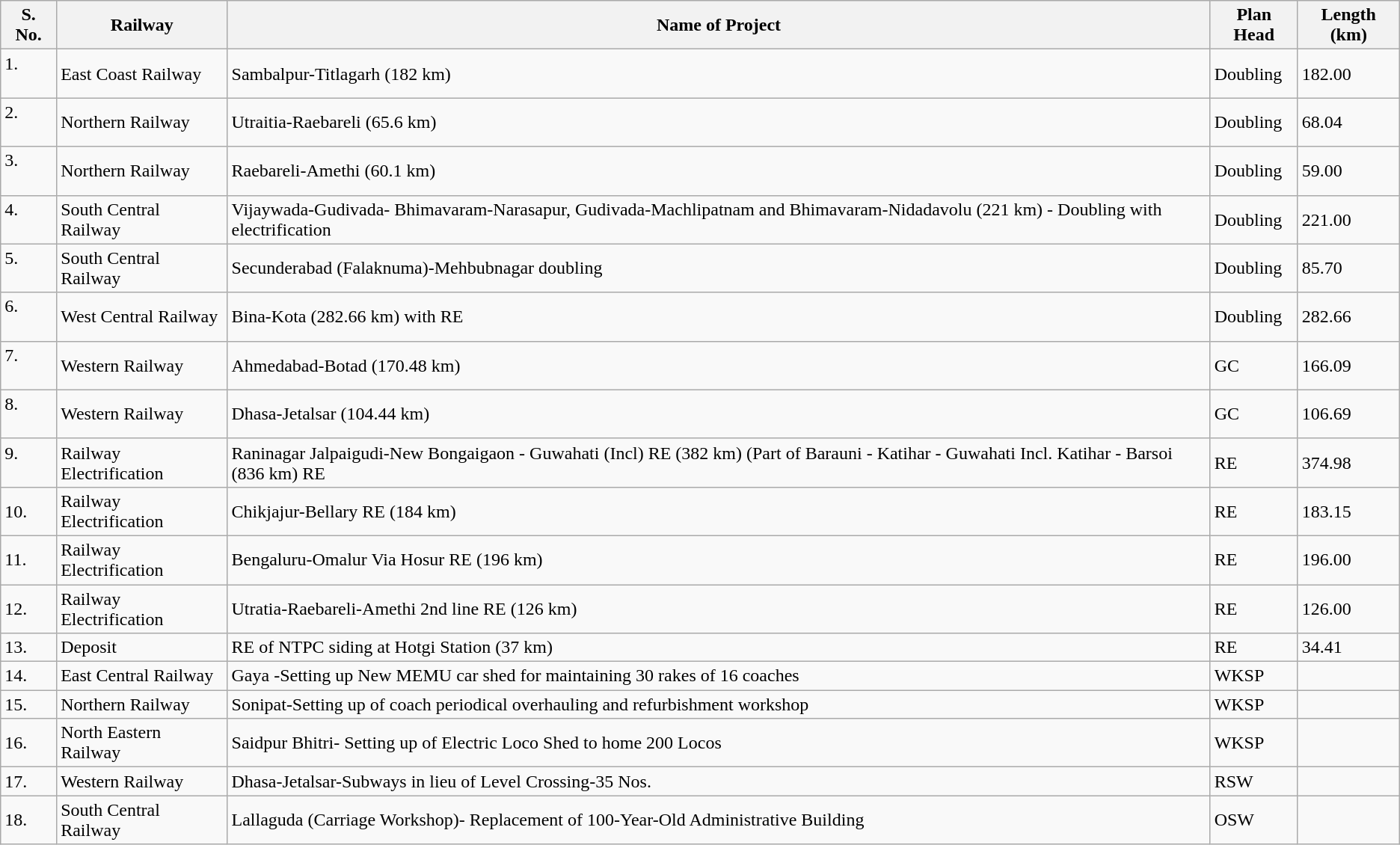<table class="wikitable">
<tr>
<th>S.<br>No.</th>
<th>Railway</th>
<th>Name of Project</th>
<th>Plan   Head</th>
<th>Length   (km)</th>
</tr>
<tr>
<td>1.         </td>
<td>East  Coast Railway</td>
<td>Sambalpur-Titlagarh (182 km)</td>
<td>Doubling</td>
<td>182.00</td>
</tr>
<tr>
<td>2.         </td>
<td>Northern  Railway</td>
<td>Utraitia-Raebareli (65.6 km)</td>
<td>Doubling</td>
<td>68.04</td>
</tr>
<tr>
<td>3.         </td>
<td>Northern  Railway</td>
<td>Raebareli-Amethi (60.1 km)</td>
<td>Doubling</td>
<td>59.00</td>
</tr>
<tr>
<td>4.         </td>
<td>South  Central Railway</td>
<td>Vijaywada-Gudivada- Bhimavaram-Narasapur,  Gudivada-Machlipatnam and Bhimavaram-Nidadavolu (221 km) - Doubling with  electrification</td>
<td>Doubling</td>
<td>221.00</td>
</tr>
<tr>
<td>5.         </td>
<td>South  Central Railway</td>
<td>Secunderabad (Falaknuma)-Mehbubnagar  doubling</td>
<td>Doubling</td>
<td>85.70</td>
</tr>
<tr>
<td>6.         </td>
<td>West  Central Railway</td>
<td>Bina-Kota (282.66 km) with RE</td>
<td>Doubling</td>
<td>282.66</td>
</tr>
<tr>
<td>7.         </td>
<td>Western  Railway</td>
<td>Ahmedabad-Botad (170.48 km)</td>
<td>GC</td>
<td>166.09</td>
</tr>
<tr>
<td>8.         </td>
<td>Western  Railway</td>
<td>Dhasa-Jetalsar (104.44 km)</td>
<td>GC</td>
<td>106.69</td>
</tr>
<tr>
<td>9.         </td>
<td>Railway  Electrification</td>
<td>Raninagar Jalpaigudi-New Bongaigaon -  Guwahati (Incl) RE (382 km) (Part of Barauni - Katihar - Guwahati Incl.  Katihar - Barsoi (836 km) RE</td>
<td>RE</td>
<td>374.98</td>
</tr>
<tr>
<td>10.     </td>
<td>Railway  Electrification</td>
<td>Chikjajur-Bellary RE (184 km)</td>
<td>RE</td>
<td>183.15</td>
</tr>
<tr>
<td>11.     </td>
<td>Railway  Electrification</td>
<td>Bengaluru-Omalur Via Hosur RE (196 km)</td>
<td>RE</td>
<td>196.00</td>
</tr>
<tr>
<td>12.     </td>
<td>Railway  Electrification</td>
<td>Utratia-Raebareli-Amethi 2nd line RE (126 km)</td>
<td>RE</td>
<td>126.00</td>
</tr>
<tr>
<td>13.     </td>
<td>Deposit</td>
<td>RE of NTPC siding at Hotgi Station (37 km)</td>
<td>RE</td>
<td>34.41</td>
</tr>
<tr>
<td>14.     </td>
<td>East Central Railway</td>
<td>Gaya -Setting up New MEMU car shed for  maintaining 30 rakes of 16 coaches</td>
<td>WKSP</td>
<td></td>
</tr>
<tr>
<td>15.     </td>
<td>Northern  Railway</td>
<td>Sonipat-Setting up of coach periodical  overhauling and refurbishment workshop</td>
<td>WKSP</td>
<td></td>
</tr>
<tr>
<td>16.     </td>
<td>North  Eastern Railway</td>
<td>Saidpur Bhitri- Setting up of Electric Loco  Shed to home 200 Locos</td>
<td>WKSP</td>
<td></td>
</tr>
<tr>
<td>17.     </td>
<td>Western  Railway</td>
<td>Dhasa-Jetalsar-Subways in lieu of Level  Crossing-35 Nos.</td>
<td>RSW</td>
<td></td>
</tr>
<tr>
<td>18.     </td>
<td>South  Central Railway</td>
<td>Lallaguda (Carriage Workshop)- Replacement  of 100-Year-Old Administrative Building</td>
<td>OSW</td>
<td></td>
</tr>
</table>
